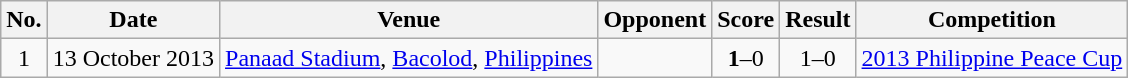<table class="wikitable plainrowheaders sortable">
<tr>
<th scope="col">No.</th>
<th scope="col">Date</th>
<th scope="col">Venue</th>
<th scope="col">Opponent</th>
<th scope="col">Score</th>
<th scope="col">Result</th>
<th scope="col">Competition</th>
</tr>
<tr>
<td align="center">1</td>
<td>13 October 2013</td>
<td><a href='#'>Panaad Stadium</a>, <a href='#'>Bacolod</a>, <a href='#'>Philippines</a></td>
<td></td>
<td align="center"><strong>1</strong>–0</td>
<td align="center">1–0</td>
<td><a href='#'>2013 Philippine Peace Cup</a></td>
</tr>
</table>
